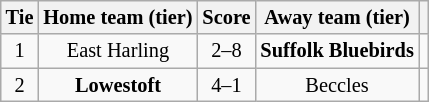<table class="wikitable" style="text-align:center; font-size:85%">
<tr>
<th>Tie</th>
<th>Home team (tier)</th>
<th>Score</th>
<th>Away team (tier)</th>
<th></th>
</tr>
<tr>
<td align="center">1</td>
<td>East Harling</td>
<td align="center">2–8</td>
<td><strong>Suffolk Bluebirds</strong></td>
<td></td>
</tr>
<tr>
<td align="center">2</td>
<td><strong>Lowestoft</strong></td>
<td align="center">4–1</td>
<td>Beccles</td>
<td></td>
</tr>
</table>
